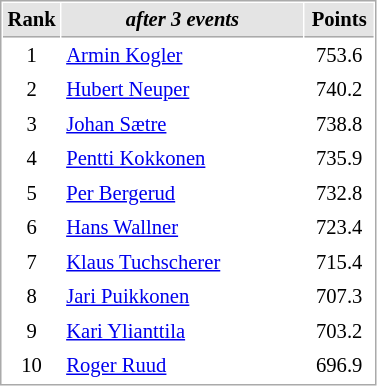<table cellspacing="1" cellpadding="3" style="border:1px solid #AAAAAA;font-size:86%">
<tr bgcolor="#E4E4E4">
<th style="border-bottom:1px solid #AAAAAA" width=10>Rank</th>
<th style="border-bottom:1px solid #AAAAAA" width=155><em>after 3 events</em></th>
<th style="border-bottom:1px solid #AAAAAA" width=40>Points</th>
</tr>
<tr>
<td align=center>1</td>
<td align="left"> <a href='#'>Armin Kogler</a></td>
<td align=center>753.6</td>
</tr>
<tr>
<td align=center>2</td>
<td align="left"> <a href='#'>Hubert Neuper</a></td>
<td align=center>740.2</td>
</tr>
<tr>
<td align=center>3</td>
<td align="left"> <a href='#'>Johan Sætre</a></td>
<td align=center>738.8</td>
</tr>
<tr>
<td align=center>4</td>
<td align="left"> <a href='#'>Pentti Kokkonen</a></td>
<td align=center>735.9</td>
</tr>
<tr>
<td align=center>5</td>
<td align="left"> <a href='#'>Per Bergerud</a></td>
<td align=center>732.8</td>
</tr>
<tr>
<td align=center>6</td>
<td align="left"> <a href='#'>Hans Wallner</a></td>
<td align=center>723.4</td>
</tr>
<tr>
<td align=center>7</td>
<td align="left"> <a href='#'>Klaus Tuchscherer</a></td>
<td align=center>715.4</td>
</tr>
<tr>
<td align=center>8</td>
<td align="left"> <a href='#'>Jari Puikkonen</a></td>
<td align=center>707.3</td>
</tr>
<tr>
<td align=center>9</td>
<td align="left"> <a href='#'>Kari Ylianttila</a></td>
<td align=center>703.2</td>
</tr>
<tr>
<td align=center>10</td>
<td align="left"> <a href='#'>Roger Ruud</a></td>
<td align=center>696.9</td>
</tr>
</table>
